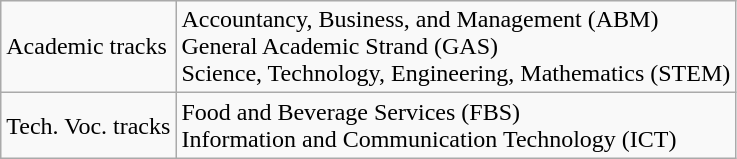<table class="wikitable">
<tr>
<td>Academic tracks</td>
<td>Accountancy, Business, and Management (ABM)<br>General Academic Strand (GAS)<br>Science, Technology, Engineering, Mathematics (STEM)</td>
</tr>
<tr>
<td>Tech. Voc. tracks</td>
<td>Food and Beverage Services (FBS)<br>Information and Communication Technology (ICT)</td>
</tr>
</table>
